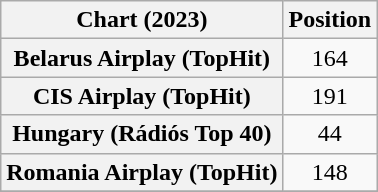<table class="wikitable sortable plainrowheaders" style="text-align:center">
<tr>
<th>Chart (2023)</th>
<th>Position</th>
</tr>
<tr>
<th scope="row">Belarus Airplay (TopHit)</th>
<td>164</td>
</tr>
<tr>
<th scope="row">CIS Airplay (TopHit)</th>
<td>191</td>
</tr>
<tr>
<th scope="row">Hungary (Rádiós Top 40)</th>
<td>44</td>
</tr>
<tr>
<th scope="row">Romania Airplay (TopHit)</th>
<td>148</td>
</tr>
<tr>
</tr>
</table>
